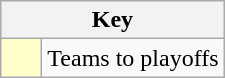<table class="wikitable" style="text-align: center;">
<tr>
<th colspan=2>Key</th>
</tr>
<tr>
<td style="background:#ffc; width:20px;"></td>
<td align=left>Teams to playoffs</td>
</tr>
</table>
